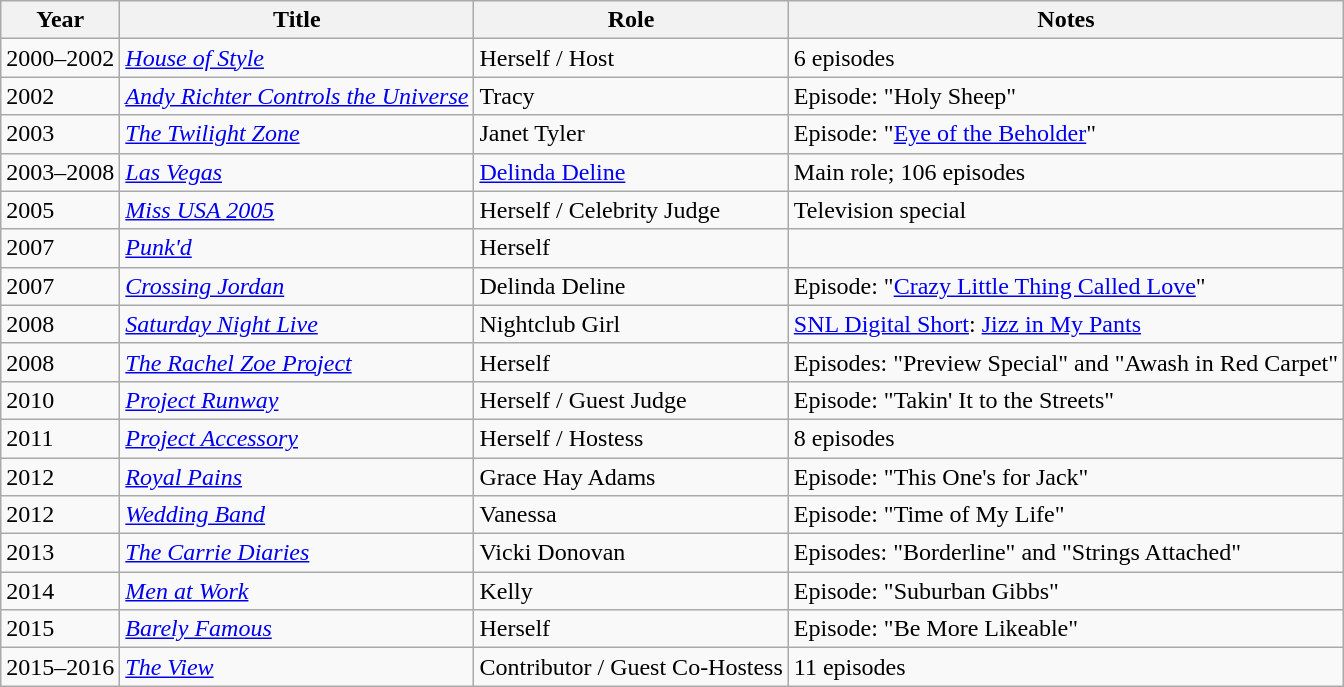<table class="wikitable sortable">
<tr>
<th>Year</th>
<th>Title</th>
<th>Role</th>
<th class="unsortable">Notes</th>
</tr>
<tr>
<td>2000–2002</td>
<td><em><a href='#'>House of Style</a></em></td>
<td>Herself / Host</td>
<td>6 episodes</td>
</tr>
<tr>
<td>2002</td>
<td><em><a href='#'>Andy Richter Controls the Universe</a></em></td>
<td>Tracy</td>
<td>Episode: "Holy Sheep"</td>
</tr>
<tr>
<td>2003</td>
<td><em><a href='#'>The Twilight Zone</a></em></td>
<td>Janet Tyler</td>
<td>Episode: "<a href='#'>Eye of the Beholder</a>"</td>
</tr>
<tr>
<td>2003–2008</td>
<td><em><a href='#'>Las Vegas</a></em></td>
<td><a href='#'>Delinda Deline</a></td>
<td>Main role; 106 episodes</td>
</tr>
<tr>
<td>2005</td>
<td><em><a href='#'>Miss USA 2005</a></em></td>
<td>Herself / Celebrity Judge</td>
<td>Television special</td>
</tr>
<tr>
<td>2007</td>
<td><em><a href='#'>Punk'd</a></em></td>
<td>Herself</td>
<td></td>
</tr>
<tr>
<td>2007</td>
<td><em><a href='#'>Crossing Jordan</a></em></td>
<td>Delinda Deline</td>
<td>Episode: "<a href='#'>Crazy Little Thing Called Love</a>"</td>
</tr>
<tr>
<td>2008</td>
<td><em><a href='#'>Saturday Night Live</a></em></td>
<td>Nightclub Girl</td>
<td><a href='#'>SNL Digital Short</a>: <a href='#'>Jizz in My Pants</a></td>
</tr>
<tr>
<td>2008</td>
<td><em><a href='#'>The Rachel Zoe Project</a></em></td>
<td>Herself</td>
<td>Episodes: "Preview Special" and "Awash in Red Carpet"</td>
</tr>
<tr>
<td>2010</td>
<td><em><a href='#'>Project Runway</a></em></td>
<td>Herself / Guest Judge</td>
<td>Episode: "Takin' It to the Streets"</td>
</tr>
<tr>
<td>2011</td>
<td><em><a href='#'>Project Accessory</a></em></td>
<td>Herself / Hostess</td>
<td>8 episodes</td>
</tr>
<tr>
<td>2012</td>
<td><em><a href='#'>Royal Pains</a></em></td>
<td>Grace Hay Adams</td>
<td>Episode: "This One's for Jack"</td>
</tr>
<tr>
<td>2012</td>
<td><em><a href='#'>Wedding Band</a></em></td>
<td>Vanessa</td>
<td>Episode: "Time of My Life"</td>
</tr>
<tr>
<td>2013</td>
<td><em><a href='#'>The Carrie Diaries</a></em></td>
<td>Vicki Donovan</td>
<td>Episodes: "Borderline" and "Strings Attached"</td>
</tr>
<tr>
<td>2014</td>
<td><em><a href='#'>Men at Work</a></em></td>
<td>Kelly</td>
<td>Episode: "Suburban Gibbs"</td>
</tr>
<tr>
<td>2015</td>
<td><em><a href='#'>Barely Famous</a></em></td>
<td>Herself</td>
<td>Episode: "Be More Likeable"</td>
</tr>
<tr>
<td>2015–2016</td>
<td><em><a href='#'>The View</a></em></td>
<td>Contributor / Guest Co-Hostess</td>
<td>11 episodes</td>
</tr>
</table>
